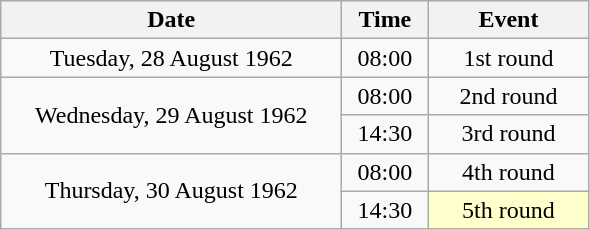<table class = "wikitable" style="text-align:center;">
<tr>
<th width=220>Date</th>
<th width=50>Time</th>
<th width=100>Event</th>
</tr>
<tr>
<td>Tuesday, 28 August 1962</td>
<td>08:00</td>
<td>1st round</td>
</tr>
<tr>
<td rowspan=2>Wednesday, 29 August 1962</td>
<td>08:00</td>
<td>2nd round</td>
</tr>
<tr>
<td>14:30</td>
<td>3rd round</td>
</tr>
<tr>
<td rowspan=2>Thursday, 30 August 1962</td>
<td>08:00</td>
<td>4th round</td>
</tr>
<tr>
<td>14:30</td>
<td bgcolor=ffffcc>5th round</td>
</tr>
</table>
